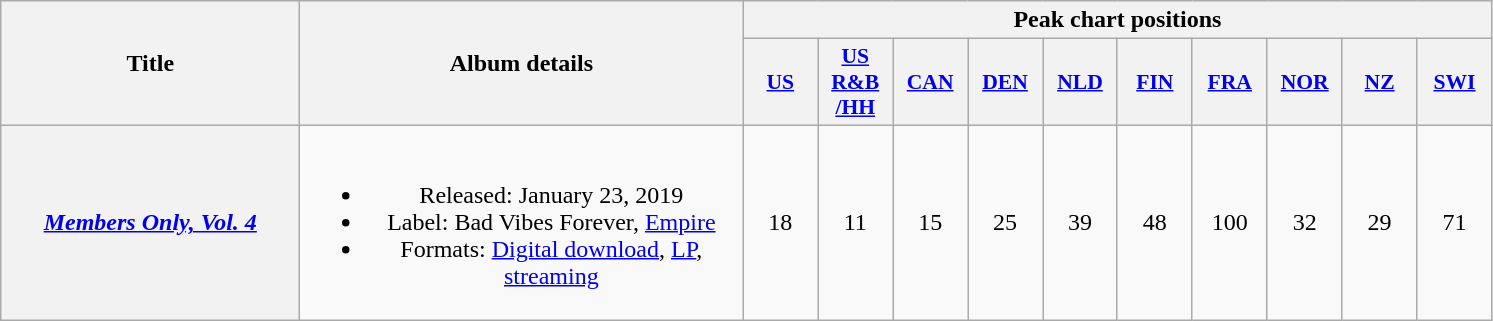<table class="wikitable plainrowheaders" style="text-align:center;">
<tr>
<th scope="col" rowspan="2" style="width:12em;">Title</th>
<th scope="col" rowspan="2" style="width:18em;">Album details</th>
<th scope="col" colspan="10">Peak chart positions</th>
</tr>
<tr>
<th scope="col" style="width:3em;font-size:90%;"><a href='#'>US</a><br></th>
<th scope="col" style="width:3em;font-size:90%;"><a href='#'>US<br>R&B<br>/HH</a><br></th>
<th scope="col" style="width:3em;font-size:90%;"><a href='#'>CAN</a><br></th>
<th scope="col" style="width:3em;font-size:90%;"><a href='#'>DEN</a><br></th>
<th scope="col" style="width:3em;font-size:90%;"><a href='#'>NLD</a><br></th>
<th scope="col" style="width:3em;font-size:90%;"><a href='#'>FIN</a><br></th>
<th scope="col" style="width:3em;font-size:90%;"><a href='#'>FRA</a><br></th>
<th scope="col" style="width:3em;font-size:90%;"><a href='#'>NOR</a><br></th>
<th scope="col" style="width:3em;font-size:90%;"><a href='#'>NZ</a><br></th>
<th scope="col" style="width:3em;font-size:90%;"><a href='#'>SWI</a><br></th>
</tr>
<tr>
<th scope="row"><em><a href='#'>Members Only, Vol. 4</a></em></th>
<td><br><ul><li>Released: January 23, 2019</li><li>Label: Bad Vibes Forever, <a href='#'>Empire</a></li><li>Formats: <a href='#'>Digital download</a>, <a href='#'>LP</a>, <a href='#'>streaming</a></li></ul></td>
<td>18</td>
<td>11</td>
<td>15</td>
<td>25</td>
<td>39</td>
<td>48</td>
<td>100</td>
<td>32</td>
<td>29</td>
<td>71</td>
</tr>
</table>
